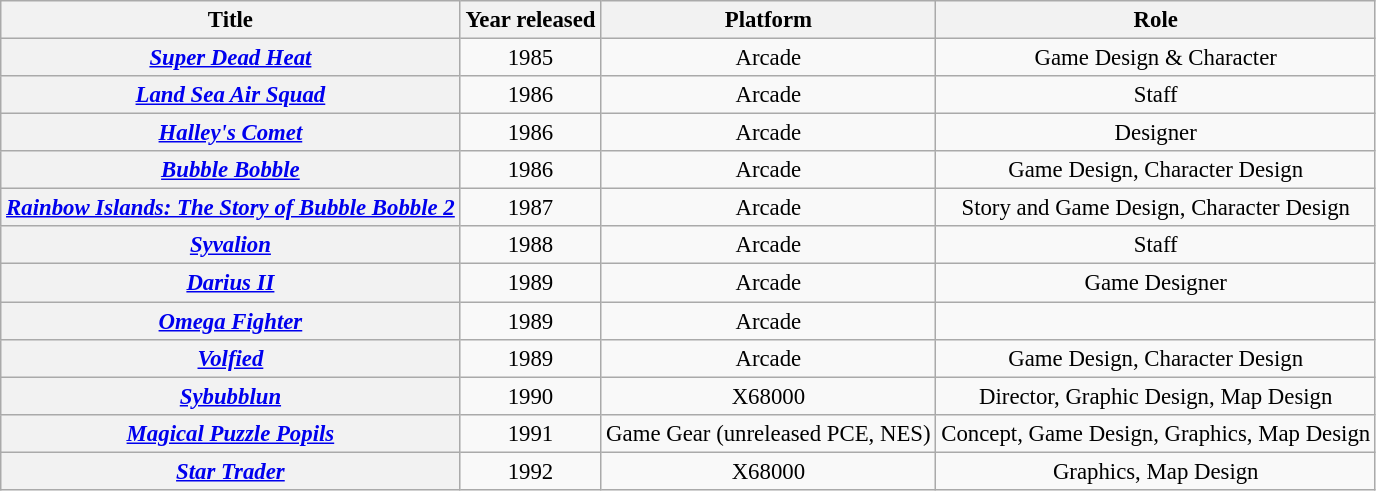<table class="wikitable" style="font-size: 95%; text-align: center;">
<tr>
<th>Title</th>
<th>Year released</th>
<th>Platform</th>
<th>Role</th>
</tr>
<tr>
<th><em><a href='#'>Super Dead Heat</a></em></th>
<td>1985</td>
<td>Arcade</td>
<td>Game Design & Character </td>
</tr>
<tr>
<th><em><a href='#'>Land Sea Air Squad</a></em></th>
<td>1986</td>
<td>Arcade</td>
<td>Staff </td>
</tr>
<tr>
<th><em><a href='#'>Halley's Comet</a></em></th>
<td>1986</td>
<td>Arcade</td>
<td>Designer</td>
</tr>
<tr>
<th><em><a href='#'>Bubble Bobble</a></em></th>
<td>1986</td>
<td>Arcade</td>
<td>Game Design, Character Design</td>
</tr>
<tr>
<th><em><a href='#'>Rainbow Islands: The Story of Bubble Bobble 2</a></em></th>
<td>1987</td>
<td>Arcade</td>
<td>Story and Game Design, Character Design</td>
</tr>
<tr>
<th><em><a href='#'>Syvalion</a></em></th>
<td>1988</td>
<td>Arcade</td>
<td>Staff</td>
</tr>
<tr>
<th><em><a href='#'>Darius II</a></em></th>
<td>1989</td>
<td>Arcade</td>
<td>Game Designer</td>
</tr>
<tr>
<th><em><a href='#'>Omega Fighter</a></em></th>
<td>1989</td>
<td>Arcade</td>
<td></td>
</tr>
<tr>
<th><em><a href='#'>Volfied</a></em></th>
<td>1989</td>
<td>Arcade</td>
<td>Game Design, Character Design</td>
</tr>
<tr>
<th><em><a href='#'>Sybubblun</a></em></th>
<td>1990</td>
<td>X68000</td>
<td>Director, Graphic Design, Map Design </td>
</tr>
<tr>
<th><em><a href='#'>Magical Puzzle Popils</a></em></th>
<td>1991</td>
<td>Game Gear (unreleased PCE, NES)</td>
<td>Concept, Game Design, Graphics, Map Design</td>
</tr>
<tr>
<th><em><a href='#'>Star Trader</a></em></th>
<td>1992</td>
<td>X68000</td>
<td>Graphics, Map Design</td>
</tr>
</table>
